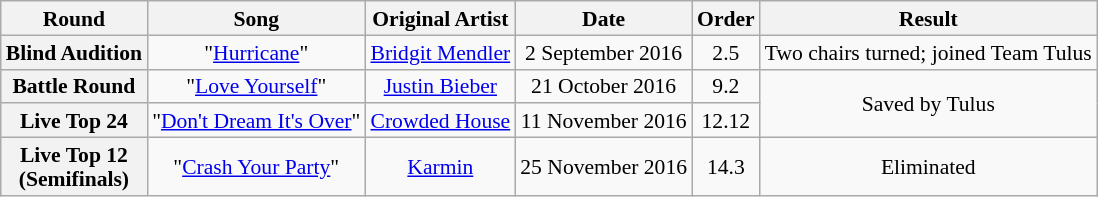<table class="wikitable" style="text-align:center; font-size:90%; line-height:16px;">
<tr>
<th scope="col">Round</th>
<th scope="col">Song</th>
<th scope="col">Original Artist</th>
<th scope="col">Date</th>
<th scope="col">Order</th>
<th scope="col">Result</th>
</tr>
<tr>
<th scope="row">Blind Audition</th>
<td>"<a href='#'>Hurricane</a>"</td>
<td><a href='#'>Bridgit Mendler</a></td>
<td>2 September 2016</td>
<td>2.5</td>
<td>Two chairs turned; joined Team Tulus</td>
</tr>
<tr>
<th scope="row">Battle Round</th>
<td>"<a href='#'>Love Yourself</a>" </td>
<td><a href='#'>Justin Bieber</a></td>
<td>21 October 2016</td>
<td>9.2</td>
<td rowspan="2">Saved by Tulus</td>
</tr>
<tr>
<th scope="row">Live Top 24</th>
<td>"<a href='#'>Don't Dream It's Over</a>"</td>
<td><a href='#'>Crowded House</a></td>
<td>11 November 2016</td>
<td>12.12</td>
</tr>
<tr>
<th scope="row">Live Top 12<br>(Semifinals)</th>
<td>"<a href='#'>Crash Your Party</a>"</td>
<td><a href='#'>Karmin</a></td>
<td>25 November 2016</td>
<td>14.3</td>
<td>Eliminated</td>
</tr>
</table>
